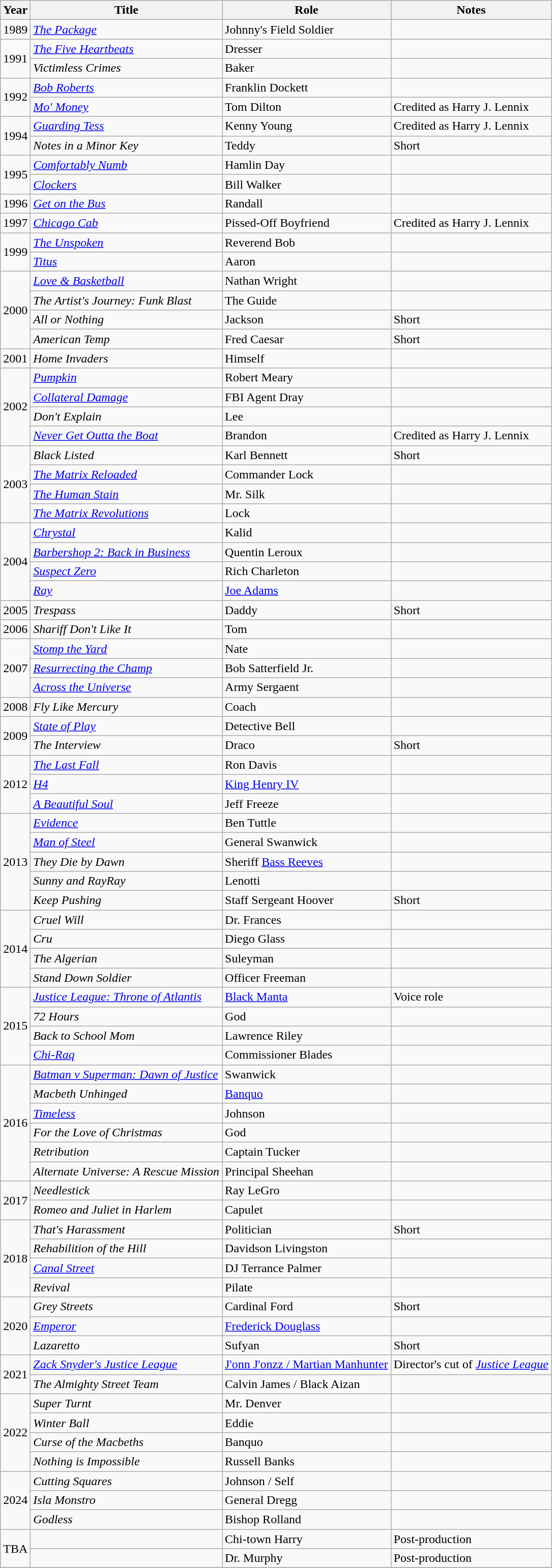<table class="wikitable">
<tr>
<th>Year</th>
<th>Title</th>
<th>Role</th>
<th>Notes</th>
</tr>
<tr>
<td>1989</td>
<td><em><a href='#'>The Package</a></em></td>
<td>Johnny's Field Soldier</td>
<td></td>
</tr>
<tr>
<td rowspan=2>1991</td>
<td><em><a href='#'>The Five Heartbeats</a></em></td>
<td>Dresser</td>
<td></td>
</tr>
<tr>
<td><em>Victimless Crimes</em></td>
<td>Baker</td>
<td></td>
</tr>
<tr>
<td rowspan=2>1992</td>
<td><em><a href='#'>Bob Roberts</a></em></td>
<td>Franklin Dockett</td>
<td></td>
</tr>
<tr>
<td><em><a href='#'>Mo' Money</a></em></td>
<td>Tom Dilton</td>
<td>Credited as Harry J. Lennix</td>
</tr>
<tr>
<td rowspan=2>1994</td>
<td><em><a href='#'>Guarding Tess</a></em></td>
<td>Kenny Young</td>
<td>Credited as Harry J. Lennix</td>
</tr>
<tr>
<td><em>Notes in a Minor Key</em></td>
<td>Teddy</td>
<td>Short</td>
</tr>
<tr>
<td rowspan=2>1995</td>
<td><em><a href='#'>Comfortably Numb</a></em></td>
<td>Hamlin Day</td>
<td></td>
</tr>
<tr>
<td><em><a href='#'>Clockers</a></em></td>
<td>Bill Walker</td>
<td></td>
</tr>
<tr>
<td>1996</td>
<td><em><a href='#'>Get on the Bus</a></em></td>
<td>Randall</td>
<td></td>
</tr>
<tr>
<td>1997</td>
<td><em><a href='#'>Chicago Cab</a></em></td>
<td>Pissed-Off Boyfriend</td>
<td>Credited as Harry J. Lennix</td>
</tr>
<tr>
<td rowspan=2>1999</td>
<td><em><a href='#'>The Unspoken</a></em></td>
<td>Reverend Bob</td>
<td></td>
</tr>
<tr>
<td><em><a href='#'>Titus</a></em></td>
<td>Aaron</td>
<td></td>
</tr>
<tr>
<td rowspan=4>2000</td>
<td><em><a href='#'>Love & Basketball</a></em></td>
<td>Nathan Wright</td>
<td></td>
</tr>
<tr>
<td><em>The Artist's Journey: Funk Blast</em></td>
<td>The Guide</td>
<td></td>
</tr>
<tr>
<td><em>All or Nothing</em></td>
<td>Jackson</td>
<td>Short</td>
</tr>
<tr>
<td><em>American Temp</em></td>
<td>Fred Caesar</td>
<td>Short</td>
</tr>
<tr>
<td>2001</td>
<td><em>Home Invaders</em></td>
<td>Himself</td>
<td></td>
</tr>
<tr>
<td rowspan=4>2002</td>
<td><em><a href='#'>Pumpkin</a></em></td>
<td>Robert Meary</td>
<td></td>
</tr>
<tr>
<td><em><a href='#'>Collateral Damage</a></em></td>
<td>FBI Agent Dray</td>
<td></td>
</tr>
<tr>
<td><em>Don't Explain</em></td>
<td>Lee</td>
<td></td>
</tr>
<tr>
<td><em><a href='#'>Never Get Outta the Boat</a></em></td>
<td>Brandon</td>
<td>Credited as Harry J. Lennix</td>
</tr>
<tr>
<td rowspan=4>2003</td>
<td><em>Black Listed</em></td>
<td>Karl Bennett</td>
<td>Short</td>
</tr>
<tr>
<td><em><a href='#'>The Matrix Reloaded</a></em></td>
<td>Commander Lock</td>
<td></td>
</tr>
<tr>
<td><em><a href='#'>The Human Stain</a></em></td>
<td>Mr. Silk</td>
<td></td>
</tr>
<tr>
<td><em><a href='#'>The Matrix Revolutions</a></em></td>
<td>Lock</td>
<td></td>
</tr>
<tr>
<td rowspan=4>2004</td>
<td><em><a href='#'>Chrystal</a></em></td>
<td>Kalid</td>
<td></td>
</tr>
<tr>
<td><em><a href='#'>Barbershop 2: Back in Business</a></em></td>
<td>Quentin Leroux</td>
<td></td>
</tr>
<tr>
<td><em><a href='#'>Suspect Zero</a></em></td>
<td>Rich Charleton</td>
<td></td>
</tr>
<tr>
<td><em><a href='#'>Ray</a></em></td>
<td><a href='#'>Joe Adams</a></td>
<td></td>
</tr>
<tr>
<td>2005</td>
<td><em>Trespass</em></td>
<td>Daddy</td>
<td>Short</td>
</tr>
<tr>
<td>2006</td>
<td><em>Shariff Don't Like It</em></td>
<td>Tom</td>
<td></td>
</tr>
<tr>
<td rowspan=3>2007</td>
<td><em><a href='#'>Stomp the Yard</a></em></td>
<td>Nate</td>
<td></td>
</tr>
<tr>
<td><em><a href='#'>Resurrecting the Champ</a></em></td>
<td>Bob Satterfield Jr.</td>
<td></td>
</tr>
<tr>
<td><em><a href='#'>Across the Universe</a></em></td>
<td>Army Sergaent</td>
<td></td>
</tr>
<tr>
<td>2008</td>
<td><em>Fly Like Mercury</em></td>
<td>Coach</td>
<td></td>
</tr>
<tr>
<td rowspan=2>2009</td>
<td><em><a href='#'>State of Play</a></em></td>
<td>Detective Bell</td>
<td></td>
</tr>
<tr>
<td><em>The Interview</em></td>
<td>Draco</td>
<td>Short</td>
</tr>
<tr>
<td rowspan=3>2012</td>
<td><em><a href='#'>The Last Fall</a></em></td>
<td>Ron Davis</td>
<td></td>
</tr>
<tr>
<td><a href='#'><em>H4</em></a></td>
<td><a href='#'>King Henry IV</a></td>
<td></td>
</tr>
<tr>
<td><em><a href='#'>A Beautiful Soul</a></em></td>
<td>Jeff Freeze</td>
<td></td>
</tr>
<tr>
<td rowspan=5>2013</td>
<td><em><a href='#'>Evidence</a></em></td>
<td>Ben Tuttle</td>
<td></td>
</tr>
<tr>
<td><em><a href='#'>Man of Steel</a></em></td>
<td>General Swanwick</td>
<td></td>
</tr>
<tr>
<td><em>They Die by Dawn</em></td>
<td>Sheriff <a href='#'>Bass Reeves</a></td>
<td></td>
</tr>
<tr>
<td><em>Sunny and RayRay</em></td>
<td>Lenotti</td>
<td></td>
</tr>
<tr>
<td><em>Keep Pushing</em></td>
<td>Staff Sergeant Hoover</td>
<td>Short</td>
</tr>
<tr>
<td rowspan=4>2014</td>
<td><em>Cruel Will</em></td>
<td>Dr. Frances</td>
<td></td>
</tr>
<tr>
<td><em>Cru</em></td>
<td>Diego Glass</td>
<td></td>
</tr>
<tr>
<td><em>The Algerian</em></td>
<td>Suleyman</td>
<td></td>
</tr>
<tr>
<td><em>Stand Down Soldier</em></td>
<td>Officer Freeman</td>
<td></td>
</tr>
<tr>
<td rowspan=4>2015</td>
<td><em><a href='#'>Justice League: Throne of Atlantis</a></em></td>
<td><a href='#'>Black Manta</a></td>
<td>Voice role</td>
</tr>
<tr>
<td><em>72 Hours</em></td>
<td>God</td>
<td></td>
</tr>
<tr>
<td><em>Back to School Mom</em></td>
<td>Lawrence Riley</td>
<td></td>
</tr>
<tr>
<td><em><a href='#'>Chi-Raq</a></em></td>
<td>Commissioner Blades</td>
<td></td>
</tr>
<tr>
<td rowspan=6>2016</td>
<td><em><a href='#'>Batman v Superman: Dawn of Justice</a></em></td>
<td>Swanwick</td>
<td></td>
</tr>
<tr>
<td><em>Macbeth Unhinged</em></td>
<td><a href='#'>Banquo</a></td>
<td></td>
</tr>
<tr>
<td><em><a href='#'>Timeless</a></em></td>
<td>Johnson</td>
<td></td>
</tr>
<tr>
<td><em>For the Love of Christmas</em></td>
<td>God</td>
<td></td>
</tr>
<tr>
<td><em>Retribution</em></td>
<td>Captain Tucker</td>
<td></td>
</tr>
<tr>
<td><em>Alternate Universe: A Rescue Mission</em></td>
<td>Principal Sheehan</td>
<td></td>
</tr>
<tr>
<td rowspan=2>2017</td>
<td><em>Needlestick</em></td>
<td>Ray LeGro</td>
<td></td>
</tr>
<tr>
<td><em>Romeo and Juliet in Harlem</em></td>
<td>Capulet</td>
<td></td>
</tr>
<tr>
<td rowspan=4>2018</td>
<td><em>That's Harassment</em></td>
<td>Politician</td>
<td>Short</td>
</tr>
<tr>
<td><em>Rehabilition of the Hill</em></td>
<td>Davidson Livingston</td>
<td></td>
</tr>
<tr>
<td><em><a href='#'>Canal Street</a></em></td>
<td>DJ Terrance Palmer</td>
<td></td>
</tr>
<tr>
<td><em>Revival</em></td>
<td>Pilate</td>
<td></td>
</tr>
<tr>
<td rowspan=3>2020</td>
<td><em>Grey Streets</em></td>
<td>Cardinal Ford</td>
<td>Short</td>
</tr>
<tr>
<td><em><a href='#'>Emperor</a></em></td>
<td><a href='#'>Frederick Douglass</a></td>
<td></td>
</tr>
<tr>
<td><em>Lazaretto</em></td>
<td>Sufyan</td>
<td>Short</td>
</tr>
<tr>
<td rowspan=2>2021</td>
<td><em><a href='#'>Zack Snyder's Justice League</a></em></td>
<td><a href='#'>J'onn J'onzz / Martian Manhunter</a></td>
<td>Director's cut of <em><a href='#'>Justice League</a></em></td>
</tr>
<tr>
<td><em>The Almighty Street Team</em></td>
<td>Calvin James / Black Aizan</td>
<td></td>
</tr>
<tr>
<td rowspan=4>2022</td>
<td><em>Super Turnt</em></td>
<td>Mr. Denver</td>
<td></td>
</tr>
<tr>
<td><em>Winter Ball</em></td>
<td>Eddie</td>
<td></td>
</tr>
<tr>
<td><em>Curse of the Macbeths</em></td>
<td>Banquo</td>
<td></td>
</tr>
<tr>
<td><em>Nothing is Impossible</em></td>
<td>Russell Banks</td>
<td></td>
</tr>
<tr>
<td rowspan=3>2024</td>
<td><em>Cutting Squares</em></td>
<td>Johnson / Self</td>
<td></td>
</tr>
<tr>
<td><em>Isla Monstro</em></td>
<td>General Dregg</td>
<td></td>
</tr>
<tr>
<td><em>Godless</em></td>
<td>Bishop Rolland</td>
<td></td>
</tr>
<tr>
<td rowspan=2>TBA</td>
<td></td>
<td>Chi-town Harry</td>
<td>Post-production</td>
</tr>
<tr>
<td></td>
<td>Dr. Murphy</td>
<td>Post-production</td>
</tr>
<tr>
</tr>
</table>
